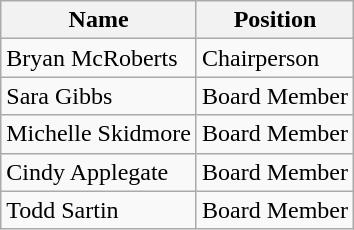<table class="wikitable">
<tr>
<th>Name</th>
<th>Position</th>
</tr>
<tr>
<td>Bryan McRoberts</td>
<td>Chairperson</td>
</tr>
<tr>
<td>Sara Gibbs</td>
<td>Board Member</td>
</tr>
<tr>
<td>Michelle Skidmore</td>
<td>Board Member</td>
</tr>
<tr>
<td>Cindy Applegate</td>
<td>Board Member</td>
</tr>
<tr>
<td>Todd Sartin</td>
<td>Board Member</td>
</tr>
</table>
